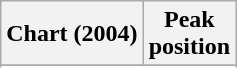<table class="wikitable sortable plainrowheaders" style="text-align:center">
<tr>
<th scope="col">Chart (2004)</th>
<th scope="col">Peak<br>position</th>
</tr>
<tr>
</tr>
<tr>
</tr>
<tr>
</tr>
</table>
